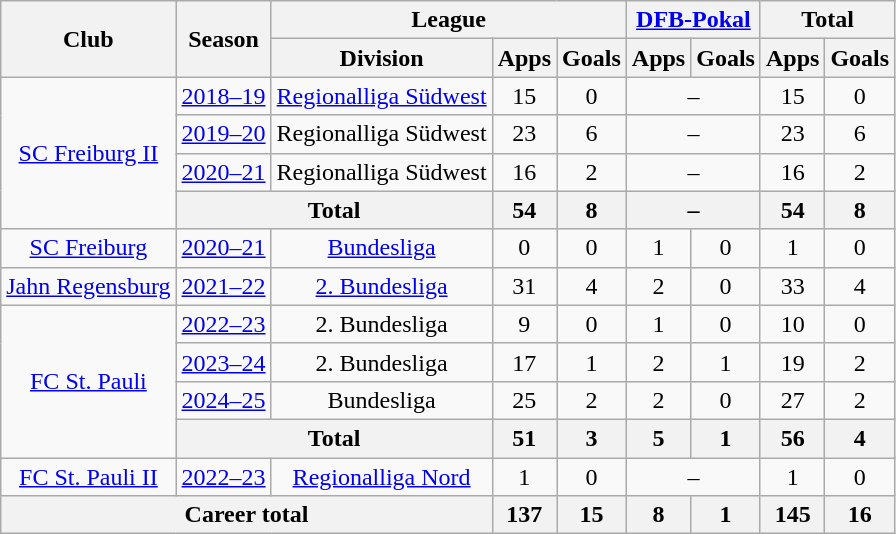<table class=wikitable style=text-align:center>
<tr>
<th rowspan="2">Club</th>
<th rowspan="2">Season</th>
<th colspan="3">League</th>
<th colspan="2"><a href='#'>DFB-Pokal</a></th>
<th colspan="2">Total</th>
</tr>
<tr>
<th>Division</th>
<th>Apps</th>
<th>Goals</th>
<th>Apps</th>
<th>Goals</th>
<th>Apps</th>
<th>Goals</th>
</tr>
<tr>
<td rowspan="4"><a href='#'>SC Freiburg II</a></td>
<td><a href='#'>2018–19</a></td>
<td><a href='#'>Regionalliga Südwest</a></td>
<td>15</td>
<td>0</td>
<td colspan="2">–</td>
<td>15</td>
<td>0</td>
</tr>
<tr>
<td><a href='#'>2019–20</a></td>
<td>Regionalliga Südwest</td>
<td>23</td>
<td>6</td>
<td colspan="2">–</td>
<td>23</td>
<td>6</td>
</tr>
<tr>
<td><a href='#'>2020–21</a></td>
<td>Regionalliga Südwest</td>
<td>16</td>
<td>2</td>
<td colspan="2">–</td>
<td>16</td>
<td>2</td>
</tr>
<tr>
<th colspan="2">Total</th>
<th>54</th>
<th>8</th>
<th colspan="2">–</th>
<th>54</th>
<th>8</th>
</tr>
<tr>
<td rowspan="1"><a href='#'>SC Freiburg</a></td>
<td><a href='#'>2020–21</a></td>
<td><a href='#'>Bundesliga</a></td>
<td>0</td>
<td>0</td>
<td>1</td>
<td>0</td>
<td>1</td>
<td>0</td>
</tr>
<tr>
<td rowspan="1"><a href='#'>Jahn Regensburg</a></td>
<td><a href='#'>2021–22</a></td>
<td><a href='#'>2. Bundesliga</a></td>
<td>31</td>
<td>4</td>
<td>2</td>
<td>0</td>
<td>33</td>
<td>4</td>
</tr>
<tr>
<td rowspan="4"><a href='#'>FC St. Pauli</a></td>
<td><a href='#'>2022–23</a></td>
<td>2. Bundesliga</td>
<td>9</td>
<td>0</td>
<td>1</td>
<td>0</td>
<td>10</td>
<td>0</td>
</tr>
<tr>
<td><a href='#'>2023–24</a></td>
<td>2. Bundesliga</td>
<td>17</td>
<td>1</td>
<td>2</td>
<td>1</td>
<td>19</td>
<td>2</td>
</tr>
<tr>
<td><a href='#'>2024–25</a></td>
<td>Bundesliga</td>
<td>25</td>
<td>2</td>
<td>2</td>
<td>0</td>
<td>27</td>
<td>2</td>
</tr>
<tr>
<th colspan="2">Total</th>
<th>51</th>
<th>3</th>
<th>5</th>
<th>1</th>
<th>56</th>
<th>4</th>
</tr>
<tr>
<td rowspan="1"><a href='#'>FC St. Pauli II</a></td>
<td><a href='#'>2022–23</a></td>
<td><a href='#'>Regionalliga Nord</a></td>
<td>1</td>
<td>0</td>
<td colspan="2">–</td>
<td>1</td>
<td>0</td>
</tr>
<tr>
<th colspan="3">Career total</th>
<th>137</th>
<th>15</th>
<th>8</th>
<th>1</th>
<th>145</th>
<th>16</th>
</tr>
</table>
